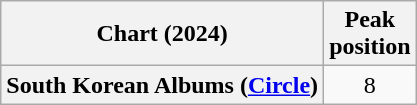<table class="wikitable sortable plainrowheaders" style="text-align:center">
<tr>
<th scope="col">Chart (2024)</th>
<th scope="col">Peak<br>position</th>
</tr>
<tr>
<th scope="row">South Korean Albums (<a href='#'>Circle</a>)</th>
<td>8</td>
</tr>
</table>
